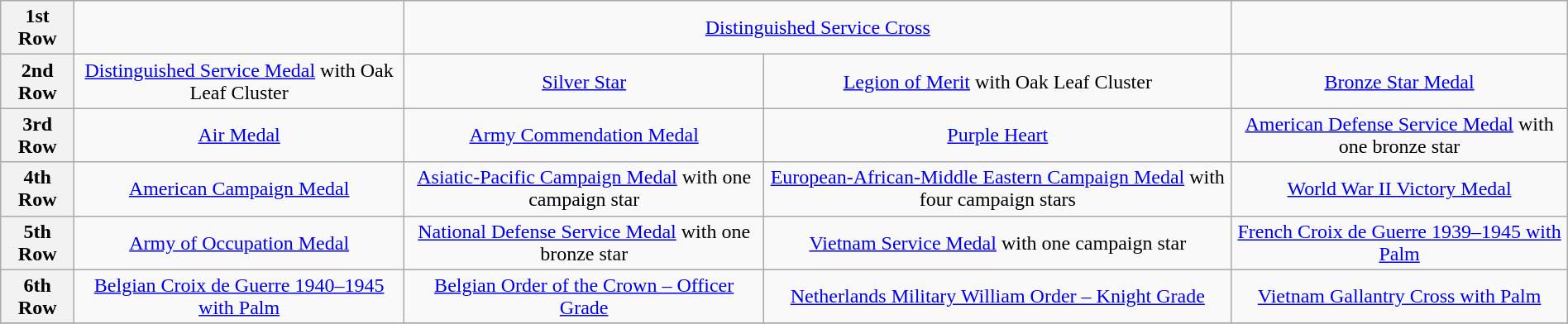<table class="wikitable" style="margin:1em auto; text-align:center;">
<tr>
<th>1st Row</th>
<td></td>
<td colspan="2"><a href='#'>Distinguished Service Cross</a></td>
<td></td>
</tr>
<tr>
<th>2nd Row</th>
<td><a href='#'>Distinguished Service Medal</a> with Oak Leaf Cluster</td>
<td><a href='#'>Silver Star</a></td>
<td><a href='#'>Legion of Merit</a> with Oak Leaf Cluster</td>
<td><a href='#'>Bronze Star Medal</a></td>
</tr>
<tr>
<th>3rd Row</th>
<td><a href='#'>Air Medal</a></td>
<td><a href='#'>Army Commendation Medal</a></td>
<td><a href='#'>Purple Heart</a></td>
<td><a href='#'>American Defense Service Medal</a> with one bronze star</td>
</tr>
<tr>
<th>4th Row</th>
<td><a href='#'>American Campaign Medal</a></td>
<td><a href='#'>Asiatic-Pacific Campaign Medal</a> with one campaign star</td>
<td><a href='#'>European-African-Middle Eastern Campaign Medal</a> with four campaign stars</td>
<td><a href='#'>World War II Victory Medal</a></td>
</tr>
<tr>
<th>5th Row</th>
<td><a href='#'>Army of Occupation Medal</a></td>
<td><a href='#'>National Defense Service Medal</a> with one bronze star</td>
<td><a href='#'>Vietnam Service Medal</a> with one campaign star</td>
<td><a href='#'>French Croix de Guerre 1939–1945 with Palm</a></td>
</tr>
<tr>
<th>6th Row</th>
<td><a href='#'>Belgian Croix de Guerre 1940–1945 with Palm</a></td>
<td><a href='#'>Belgian Order of the Crown – Officer Grade</a></td>
<td><a href='#'>Netherlands Military William Order – Knight Grade</a></td>
<td><a href='#'>Vietnam Gallantry Cross with Palm</a></td>
</tr>
<tr>
</tr>
</table>
